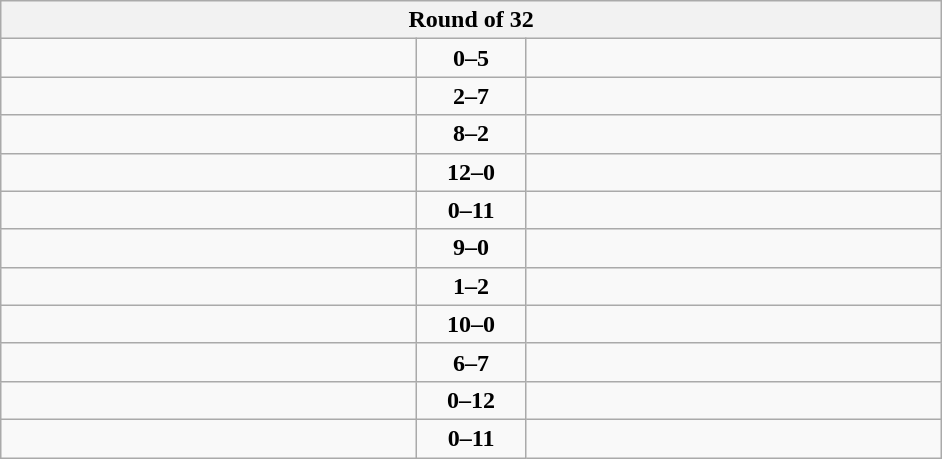<table class="wikitable" style="text-align: center;">
<tr>
<th colspan=3>Round of 32</th>
</tr>
<tr>
<td align=left width="270"></td>
<td align=center width="65"><strong>0–5</strong></td>
<td align=left width="270"><strong></strong></td>
</tr>
<tr>
<td align=left></td>
<td align=center><strong>2–7</strong></td>
<td align=left><strong></strong></td>
</tr>
<tr>
<td align=left><strong></strong></td>
<td align=center><strong>8–2</strong></td>
<td align=left></td>
</tr>
<tr>
<td align=left><strong></strong></td>
<td align=center><strong>12–0</strong></td>
<td align=left></td>
</tr>
<tr>
<td align=left></td>
<td align=center><strong>0–11</strong></td>
<td align=left><strong></strong></td>
</tr>
<tr>
<td align=left><strong></strong></td>
<td align=center><strong>9–0</strong></td>
<td align=left></td>
</tr>
<tr>
<td align=left></td>
<td align=center><strong>1–2</strong></td>
<td align=left><strong></strong></td>
</tr>
<tr>
<td align=left><strong></strong></td>
<td align=center><strong>10–0</strong></td>
<td align=left></td>
</tr>
<tr>
<td align=left></td>
<td align=center><strong>6–7</strong></td>
<td align=left><strong></strong></td>
</tr>
<tr>
<td align=left></td>
<td align=center><strong>0–12</strong></td>
<td align=left><strong></strong></td>
</tr>
<tr>
<td align=left></td>
<td align=center><strong>0–11</strong></td>
<td align=left><strong></strong></td>
</tr>
</table>
